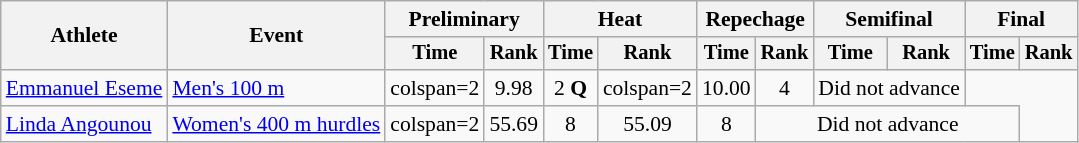<table class="wikitable" style="font-size:90%">
<tr>
<th rowspan=2>Athlete</th>
<th rowspan=2>Event</th>
<th colspan=2>Preliminary</th>
<th colspan=2>Heat</th>
<th colspan=2>Repechage</th>
<th colspan=2>Semifinal</th>
<th colspan=2>Final</th>
</tr>
<tr style=font-size:95%>
<th>Time</th>
<th>Rank</th>
<th>Time</th>
<th>Rank</th>
<th>Time</th>
<th>Rank</th>
<th>Time</th>
<th>Rank</th>
<th>Time</th>
<th>Rank</th>
</tr>
<tr align=center>
<td align=left><a href='#'>Emmanuel Eseme</a></td>
<td align=left><a href='#'>Men's 100 m</a></td>
<td>colspan=2 </td>
<td>9.98 </td>
<td>2 <strong>Q</strong></td>
<td>colspan=2 </td>
<td>10.00</td>
<td>4</td>
<td colspan=2>Did not advance</td>
</tr>
<tr align=center>
<td align=left><a href='#'>Linda Angounou</a></td>
<td align=left><a href='#'>Women's 400 m hurdles</a></td>
<td>colspan=2 </td>
<td>55.69 </td>
<td>8</td>
<td>55.09 </td>
<td>8</td>
<td colspan=4>Did not advance</td>
</tr>
</table>
